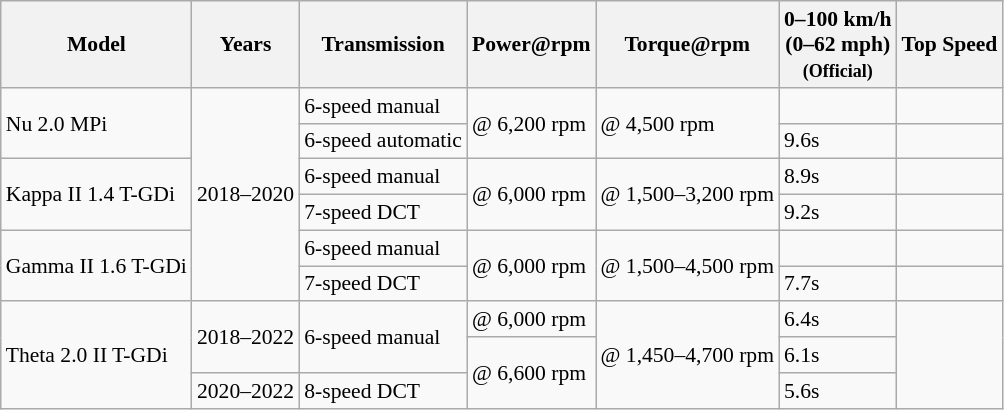<table class="wikitable sortable collapsible" style="text-align:left; font-size:90%;">
<tr>
<th>Model</th>
<th>Years</th>
<th>Transmission</th>
<th>Power@rpm</th>
<th>Torque@rpm</th>
<th>0–100 km/h<br>(0–62 mph)<br><small>(Official)</small></th>
<th>Top Speed</th>
</tr>
<tr>
<td rowspan=2>Nu 2.0 MPi</td>
<td rowspan=6>2018–2020</td>
<td>6-speed manual</td>
<td rowspan=2> @ 6,200 rpm</td>
<td rowspan=2> @ 4,500 rpm</td>
<td></td>
<td></td>
</tr>
<tr>
<td>6-speed automatic</td>
<td>9.6s</td>
<td></td>
</tr>
<tr>
<td rowspan=2>Kappa II 1.4 T-GDi</td>
<td>6-speed manual</td>
<td rowspan=2> @ 6,000 rpm</td>
<td rowspan=2> @ 1,500–3,200 rpm</td>
<td>8.9s</td>
<td></td>
</tr>
<tr>
<td>7-speed DCT</td>
<td>9.2s</td>
<td></td>
</tr>
<tr>
<td rowspan=2>Gamma II 1.6 T-GDi</td>
<td>6-speed manual</td>
<td rowspan=2> @ 6,000 rpm</td>
<td rowspan=2> @ 1,500–4,500 rpm</td>
<td></td>
<td></td>
</tr>
<tr>
<td>7-speed DCT</td>
<td>7.7s</td>
<td></td>
</tr>
<tr>
<td rowspan=3>Theta 2.0 II T-GDi</td>
<td rowspan=2>2018–2022</td>
<td rowspan=2>6-speed manual</td>
<td> @ 6,000 rpm</td>
<td rowspan="3"> @ 1,450–4,700 rpm</td>
<td>6.4s</td>
<td rowspan=3></td>
</tr>
<tr>
<td rowspan=2> @ 6,600 rpm</td>
<td>6.1s</td>
</tr>
<tr>
<td>2020–2022</td>
<td>8-speed DCT</td>
<td>5.6s</td>
</tr>
</table>
